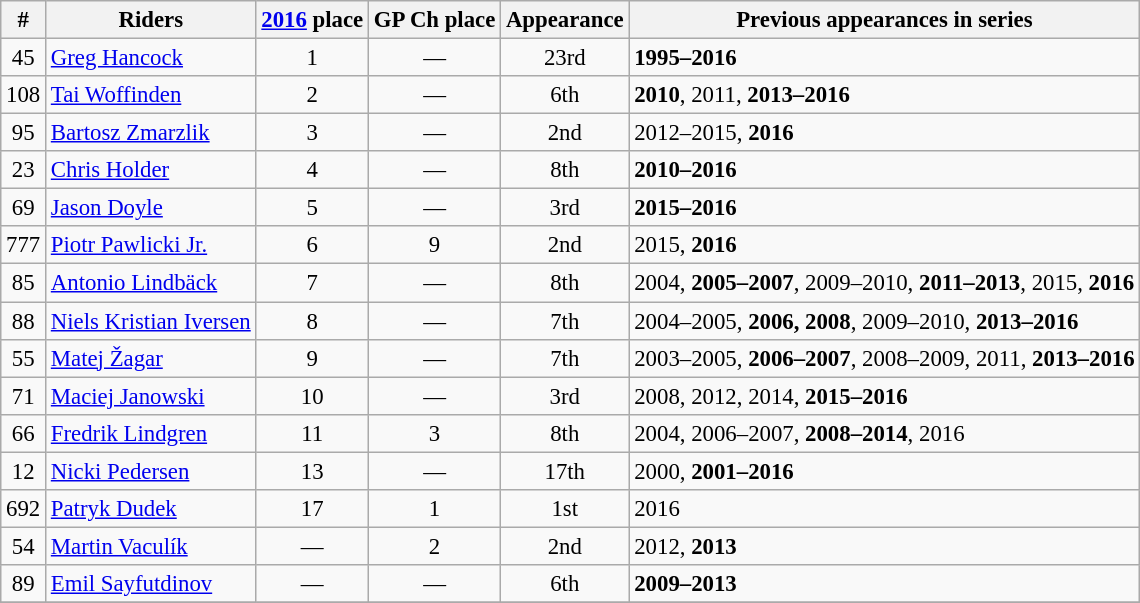<table class="wikitable" style="text-align: center; font-size: 95%">
<tr>
<th>#</th>
<th>Riders</th>
<th><a href='#'>2016</a> place</th>
<th>GP Ch place</th>
<th>Appearance</th>
<th>Previous appearances in series</th>
</tr>
<tr>
<td>45</td>
<td align=left> <a href='#'>Greg Hancock</a></td>
<td>1</td>
<td>—</td>
<td>23rd</td>
<td align=left><strong>1995–2016</strong></td>
</tr>
<tr>
<td>108</td>
<td align=left> <a href='#'>Tai Woffinden</a></td>
<td>2</td>
<td>—</td>
<td>6th</td>
<td align=left><strong>2010</strong>, 2011, <strong>2013–2016</strong></td>
</tr>
<tr>
<td>95</td>
<td align=left> <a href='#'>Bartosz Zmarzlik</a></td>
<td>3</td>
<td>—</td>
<td>2nd</td>
<td align=left>2012–2015, <strong>2016</strong></td>
</tr>
<tr>
<td>23</td>
<td align=left> <a href='#'>Chris Holder</a></td>
<td>4</td>
<td>—</td>
<td>8th</td>
<td align=left><strong>2010–2016</strong></td>
</tr>
<tr>
<td>69</td>
<td align=left> <a href='#'>Jason Doyle</a></td>
<td>5</td>
<td>—</td>
<td>3rd</td>
<td align=left><strong>2015–2016</strong></td>
</tr>
<tr>
<td>777</td>
<td align=left> <a href='#'>Piotr Pawlicki Jr.</a></td>
<td>6</td>
<td>9</td>
<td>2nd</td>
<td align=left>2015, <strong>2016</strong></td>
</tr>
<tr>
<td>85</td>
<td align=left> <a href='#'>Antonio Lindbäck</a></td>
<td>7</td>
<td>—</td>
<td>8th</td>
<td align=left>2004, <strong>2005–2007</strong>, 2009–2010, <strong>2011–2013</strong>, 2015, <strong>2016</strong></td>
</tr>
<tr>
<td>88</td>
<td align=left> <a href='#'>Niels Kristian Iversen</a></td>
<td>8</td>
<td>—</td>
<td>7th</td>
<td align=left>2004–2005, <strong>2006, 2008</strong>, 2009–2010, <strong>2013–2016</strong></td>
</tr>
<tr>
<td>55</td>
<td align=left> <a href='#'>Matej Žagar</a></td>
<td>9</td>
<td>—</td>
<td>7th</td>
<td align=left>2003–2005, <strong>2006–2007</strong>, 2008–2009, 2011, <strong>2013–2016</strong></td>
</tr>
<tr>
<td>71</td>
<td align=left> <a href='#'>Maciej Janowski</a></td>
<td>10</td>
<td>—</td>
<td>3rd</td>
<td align=left>2008, 2012, 2014, <strong>2015–2016</strong></td>
</tr>
<tr>
<td>66</td>
<td align=left> <a href='#'>Fredrik Lindgren</a></td>
<td>11</td>
<td>3</td>
<td>8th</td>
<td align=left>2004, 2006–2007, <strong>2008–2014</strong>, 2016</td>
</tr>
<tr>
<td>12</td>
<td align=left> <a href='#'>Nicki Pedersen</a></td>
<td>13</td>
<td>—</td>
<td>17th</td>
<td align=left>2000, <strong>2001–2016</strong></td>
</tr>
<tr>
<td>692</td>
<td align=left> <a href='#'>Patryk Dudek</a></td>
<td>17</td>
<td>1</td>
<td>1st</td>
<td align=left>2016</td>
</tr>
<tr>
<td>54</td>
<td align=left> <a href='#'>Martin Vaculík</a></td>
<td>—</td>
<td>2</td>
<td>2nd</td>
<td align=left>2012, <strong>2013</strong></td>
</tr>
<tr>
<td>89</td>
<td align=left> <a href='#'>Emil Sayfutdinov</a></td>
<td>—</td>
<td>—</td>
<td>6th</td>
<td align=left><strong>2009–2013</strong></td>
</tr>
<tr>
</tr>
</table>
